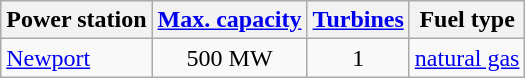<table class="wikitable" style="text-align: center">
<tr>
<th>Power station</th>
<th><a href='#'>Max. capacity</a></th>
<th><a href='#'>Turbines</a></th>
<th>Fuel type</th>
</tr>
<tr>
<td align="left"><a href='#'>Newport</a></td>
<td>500 MW</td>
<td>1</td>
<td><a href='#'>natural gas</a></td>
</tr>
</table>
